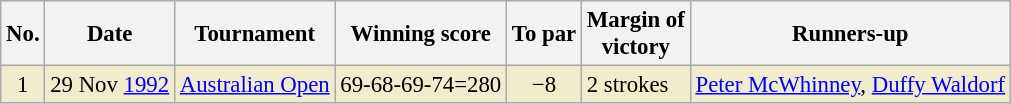<table class="wikitable" style="font-size:95%;">
<tr>
<th>No.</th>
<th>Date</th>
<th>Tournament</th>
<th>Winning score</th>
<th>To par</th>
<th>Margin of<br>victory</th>
<th>Runners-up</th>
</tr>
<tr style="background:#f2ecce;">
<td align=center>1</td>
<td align=right>29 Nov <a href='#'>1992</a></td>
<td><a href='#'>Australian Open</a></td>
<td align=right>69-68-69-74=280</td>
<td align=center>−8</td>
<td>2 strokes</td>
<td> <a href='#'>Peter McWhinney</a>,  <a href='#'>Duffy Waldorf</a></td>
</tr>
</table>
